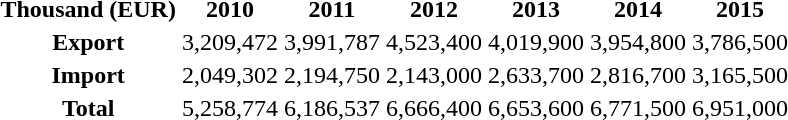<table>
<tr>
<th>Thousand (EUR)</th>
<th>2010</th>
<th>2011</th>
<th>2012</th>
<th>2013</th>
<th>2014</th>
<th>2015</th>
</tr>
<tr>
<th>Export</th>
<td>3,209,472</td>
<td>3,991,787</td>
<td>4,523,400</td>
<td>4,019,900</td>
<td>3,954,800</td>
<td>3,786,500</td>
</tr>
<tr>
<th>Import</th>
<td>2,049,302</td>
<td>2,194,750</td>
<td>2,143,000</td>
<td>2,633,700</td>
<td>2,816,700</td>
<td>3,165,500</td>
</tr>
<tr>
<th>Total</th>
<td>5,258,774</td>
<td>6,186,537</td>
<td>6,666,400</td>
<td>6,653,600</td>
<td>6,771,500</td>
<td>6,951,000</td>
</tr>
</table>
